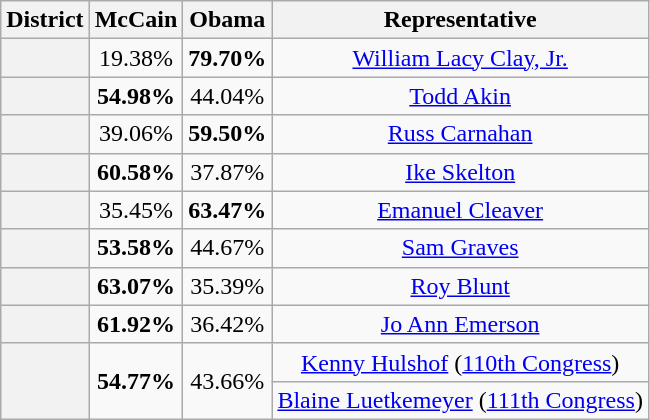<table class=wikitable>
<tr>
<th>District</th>
<th>McCain</th>
<th>Obama</th>
<th>Representative</th>
</tr>
<tr align=center>
<th></th>
<td>19.38%</td>
<td><strong>79.70%</strong></td>
<td><a href='#'>William Lacy Clay, Jr.</a></td>
</tr>
<tr align=center>
<th></th>
<td><strong>54.98%</strong></td>
<td>44.04%</td>
<td><a href='#'>Todd Akin</a></td>
</tr>
<tr align=center>
<th></th>
<td>39.06%</td>
<td><strong>59.50%</strong></td>
<td><a href='#'>Russ Carnahan</a></td>
</tr>
<tr align=center>
<th></th>
<td><strong>60.58%</strong></td>
<td>37.87%</td>
<td><a href='#'>Ike Skelton</a></td>
</tr>
<tr align=center>
<th></th>
<td>35.45%</td>
<td><strong>63.47%</strong></td>
<td><a href='#'>Emanuel Cleaver</a></td>
</tr>
<tr align=center>
<th></th>
<td><strong>53.58%</strong></td>
<td>44.67%</td>
<td><a href='#'>Sam Graves</a></td>
</tr>
<tr align=center>
<th></th>
<td><strong>63.07%</strong></td>
<td>35.39%</td>
<td><a href='#'>Roy Blunt</a></td>
</tr>
<tr align=center>
<th></th>
<td><strong>61.92%</strong></td>
<td>36.42%</td>
<td><a href='#'>Jo Ann Emerson</a></td>
</tr>
<tr align=center>
<th rowspan=2 ></th>
<td rowspan=2><strong>54.77%</strong></td>
<td rowspan=2>43.66%</td>
<td><a href='#'>Kenny Hulshof</a> (<a href='#'>110th Congress</a>)</td>
</tr>
<tr align=center>
<td><a href='#'>Blaine Luetkemeyer</a> (<a href='#'>111th Congress</a>)</td>
</tr>
</table>
